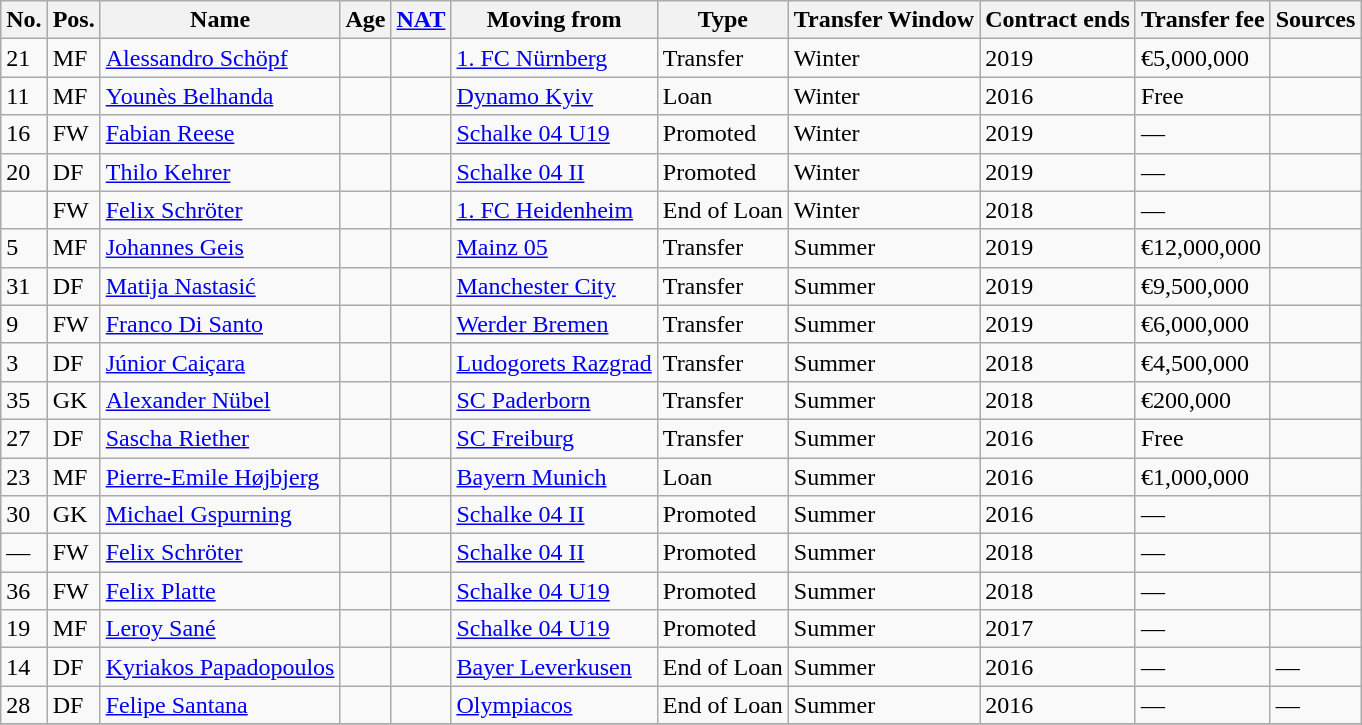<table class="wikitable">
<tr>
<th>No.</th>
<th>Pos.</th>
<th>Name</th>
<th>Age</th>
<th><a href='#'>NAT</a></th>
<th>Moving from</th>
<th>Type</th>
<th>Transfer Window</th>
<th>Contract ends</th>
<th>Transfer fee</th>
<th>Sources</th>
</tr>
<tr>
<td>21</td>
<td>MF</td>
<td><a href='#'>Alessandro Schöpf</a></td>
<td></td>
<td></td>
<td><a href='#'>1. FC Nürnberg</a></td>
<td>Transfer</td>
<td>Winter</td>
<td>2019</td>
<td>€5,000,000</td>
<td></td>
</tr>
<tr>
<td>11</td>
<td>MF</td>
<td><a href='#'>Younès Belhanda</a></td>
<td></td>
<td></td>
<td><a href='#'>Dynamo Kyiv</a></td>
<td>Loan</td>
<td>Winter</td>
<td>2016</td>
<td>Free</td>
<td></td>
</tr>
<tr>
<td>16</td>
<td>FW</td>
<td><a href='#'>Fabian Reese</a></td>
<td></td>
<td></td>
<td><a href='#'>Schalke 04 U19</a></td>
<td>Promoted</td>
<td>Winter</td>
<td>2019</td>
<td>—</td>
<td></td>
</tr>
<tr>
<td>20</td>
<td>DF</td>
<td><a href='#'>Thilo Kehrer</a></td>
<td></td>
<td></td>
<td><a href='#'>Schalke 04 II</a></td>
<td>Promoted</td>
<td>Winter</td>
<td>2019</td>
<td>—</td>
<td></td>
</tr>
<tr>
<td></td>
<td>FW</td>
<td><a href='#'>Felix Schröter</a></td>
<td></td>
<td></td>
<td><a href='#'>1. FC Heidenheim</a></td>
<td>End of Loan</td>
<td>Winter</td>
<td>2018</td>
<td>—</td>
<td></td>
</tr>
<tr>
<td>5</td>
<td>MF</td>
<td><a href='#'>Johannes Geis</a></td>
<td></td>
<td></td>
<td><a href='#'>Mainz 05</a></td>
<td>Transfer</td>
<td>Summer</td>
<td>2019</td>
<td>€12,000,000</td>
<td></td>
</tr>
<tr>
<td>31</td>
<td>DF</td>
<td><a href='#'>Matija Nastasić</a></td>
<td></td>
<td></td>
<td><a href='#'>Manchester City</a></td>
<td>Transfer</td>
<td>Summer</td>
<td>2019</td>
<td>€9,500,000</td>
<td></td>
</tr>
<tr>
<td>9</td>
<td>FW</td>
<td><a href='#'>Franco Di Santo</a></td>
<td></td>
<td></td>
<td><a href='#'>Werder Bremen</a></td>
<td>Transfer</td>
<td>Summer</td>
<td>2019</td>
<td>€6,000,000</td>
<td></td>
</tr>
<tr>
<td>3</td>
<td>DF</td>
<td><a href='#'>Júnior Caiçara</a></td>
<td></td>
<td></td>
<td><a href='#'>Ludogorets Razgrad</a></td>
<td>Transfer</td>
<td>Summer</td>
<td>2018</td>
<td>€4,500,000</td>
<td></td>
</tr>
<tr>
<td>35</td>
<td>GK</td>
<td><a href='#'>Alexander Nübel</a></td>
<td></td>
<td></td>
<td><a href='#'>SC Paderborn</a></td>
<td>Transfer</td>
<td>Summer</td>
<td>2018</td>
<td>€200,000</td>
<td></td>
</tr>
<tr>
<td>27</td>
<td>DF</td>
<td><a href='#'>Sascha Riether</a></td>
<td></td>
<td></td>
<td><a href='#'>SC Freiburg</a></td>
<td>Transfer</td>
<td>Summer</td>
<td>2016</td>
<td>Free</td>
<td></td>
</tr>
<tr>
<td>23</td>
<td>MF</td>
<td><a href='#'>Pierre-Emile Højbjerg</a></td>
<td></td>
<td></td>
<td><a href='#'>Bayern Munich</a></td>
<td>Loan</td>
<td>Summer</td>
<td>2016</td>
<td>€1,000,000</td>
<td></td>
</tr>
<tr>
<td>30</td>
<td>GK</td>
<td><a href='#'>Michael Gspurning</a></td>
<td></td>
<td></td>
<td><a href='#'>Schalke 04 II</a></td>
<td>Promoted</td>
<td>Summer</td>
<td>2016</td>
<td>—</td>
<td></td>
</tr>
<tr>
<td>—</td>
<td>FW</td>
<td><a href='#'>Felix Schröter</a></td>
<td></td>
<td></td>
<td><a href='#'>Schalke 04 II</a></td>
<td>Promoted</td>
<td>Summer</td>
<td>2018</td>
<td>—</td>
<td></td>
</tr>
<tr>
<td>36</td>
<td>FW</td>
<td><a href='#'>Felix Platte</a></td>
<td></td>
<td></td>
<td><a href='#'>Schalke 04 U19</a></td>
<td>Promoted</td>
<td>Summer</td>
<td>2018</td>
<td>—</td>
<td></td>
</tr>
<tr>
<td>19</td>
<td>MF</td>
<td><a href='#'>Leroy Sané</a></td>
<td></td>
<td></td>
<td><a href='#'>Schalke 04 U19</a></td>
<td>Promoted</td>
<td>Summer</td>
<td>2017</td>
<td>—</td>
<td></td>
</tr>
<tr>
<td>14</td>
<td>DF</td>
<td><a href='#'>Kyriakos Papadopoulos</a></td>
<td></td>
<td></td>
<td><a href='#'>Bayer Leverkusen</a></td>
<td>End of Loan</td>
<td>Summer</td>
<td>2016</td>
<td>—</td>
<td>—</td>
</tr>
<tr>
<td>28</td>
<td>DF</td>
<td><a href='#'>Felipe Santana</a></td>
<td></td>
<td></td>
<td><a href='#'>Olympiacos</a></td>
<td>End of Loan</td>
<td>Summer</td>
<td>2016</td>
<td>—</td>
<td>—</td>
</tr>
<tr>
</tr>
</table>
